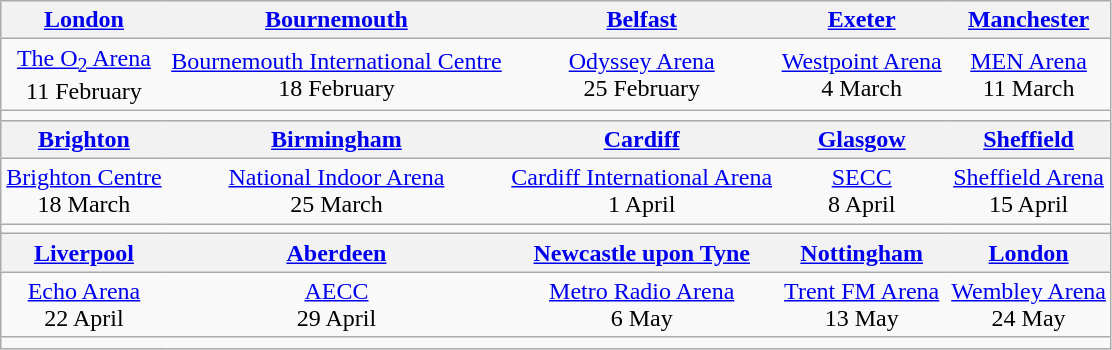<table class="wikitable" style="text-align:center;">
<tr>
<th style="border-left:none; border-right:none;"> <a href='#'>London</a></th>
<th style="border-left:none; border-right:none;"> <a href='#'>Bournemouth</a></th>
<th style="border-left:none; border-right:none;"> <a href='#'>Belfast</a></th>
<th style="border-left:none; border-right:none;"> <a href='#'>Exeter</a></th>
<th style="border-left:none; border-right:none;"> <a href='#'>Manchester</a></th>
</tr>
<tr>
<td style="border-left:none; border-right:none;"><a href='#'>The O<sub>2</sub> Arena</a><br>11 February</td>
<td style="border-left:none; border-right:none;"><a href='#'>Bournemouth International Centre</a><br>18 February</td>
<td style="border-left:none; border-right:none;"><a href='#'>Odyssey Arena</a><br>25 February</td>
<td style="border-left:none; border-right:none;"><a href='#'>Westpoint Arena</a><br>4 March</td>
<td style="border-left:none; border-right:none;"><a href='#'>MEN Arena</a><br>11 March</td>
</tr>
<tr>
<td style="border:none;"></td>
<td style="border:none;"></td>
<td style="border:none;"></td>
<td style="border:none;"></td>
<td style="border:none;"></td>
</tr>
<tr>
</tr>
<tr>
<th style="border-left:none; border-right:none;"> <a href='#'>Brighton</a></th>
<th style="border-left:none; border-right:none;"> <a href='#'>Birmingham</a></th>
<th style="border-left:none; border-right:none;"> <a href='#'>Cardiff</a></th>
<th style="border-left:none; border-right:none;"> <a href='#'>Glasgow</a></th>
<th style="border-left:none; border-right:none;"> <a href='#'>Sheffield</a></th>
</tr>
<tr>
<td style="border-left:none; border-right:none;"><a href='#'>Brighton Centre</a><br>18 March</td>
<td style="border-left:none; border-right:none;"><a href='#'>National Indoor Arena</a><br>25 March</td>
<td style="border-left:none; border-right:none;"><a href='#'>Cardiff International Arena</a><br>1 April</td>
<td style="border-left:none; border-right:none;"><a href='#'>SECC</a><br>8 April</td>
<td style="border-left:none; border-right:none;"><a href='#'>Sheffield Arena</a><br>15 April</td>
</tr>
<tr>
<td style="border:none;"></td>
<td style="border:none;"></td>
<td style="border:none;"></td>
<td style="border:none;"></td>
<td style="border:none;"></td>
</tr>
<tr>
</tr>
<tr>
<th style="border-left:none; border-right:none;"> <a href='#'>Liverpool</a></th>
<th style="border-left:none; border-right:none;"> <a href='#'>Aberdeen</a></th>
<th style="border-left:none; border-right:none;"> <a href='#'>Newcastle upon Tyne</a></th>
<th style="border-left:none; border-right:none;"> <a href='#'>Nottingham</a></th>
<th style="border-left:none; border-right:none;"> <a href='#'>London</a></th>
</tr>
<tr>
<td style="border-left:none; border-right:none;"><a href='#'>Echo Arena</a><br>22 April</td>
<td style="border-left:none; border-right:none;"><a href='#'>AECC</a><br>29 April</td>
<td style="border-left:none; border-right:none;"><a href='#'>Metro Radio Arena</a><br>6 May</td>
<td style="border-left:none; border-right:none;"><a href='#'>Trent FM Arena</a><br>13 May</td>
<td style="border-left:none; border-right:none;"><a href='#'>Wembley Arena</a><br>24 May</td>
</tr>
<tr>
<td style="border:none;"></td>
<td style="border:none;"></td>
<td style="border:none;"></td>
<td style="border:none;"></td>
<td style="border:none;"></td>
</tr>
</table>
